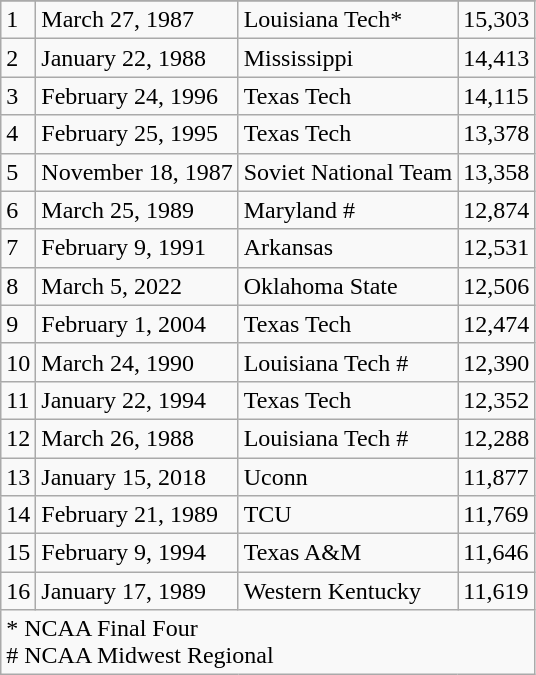<table class="wikitable">
<tr>
</tr>
<tr>
<td>1</td>
<td>March 27, 1987</td>
<td>Louisiana Tech*</td>
<td>15,303</td>
</tr>
<tr>
<td>2</td>
<td>January 22, 1988</td>
<td>Mississippi</td>
<td>14,413</td>
</tr>
<tr>
<td>3</td>
<td>February 24, 1996</td>
<td>Texas Tech</td>
<td>14,115</td>
</tr>
<tr>
<td>4</td>
<td>February 25, 1995</td>
<td>Texas Tech</td>
<td>13,378</td>
</tr>
<tr>
<td>5</td>
<td>November 18, 1987</td>
<td>Soviet National Team</td>
<td>13,358</td>
</tr>
<tr>
<td>6</td>
<td>March 25, 1989</td>
<td>Maryland #</td>
<td>12,874</td>
</tr>
<tr>
<td>7</td>
<td>February 9, 1991</td>
<td>Arkansas</td>
<td>12,531</td>
</tr>
<tr>
<td>8</td>
<td>March 5, 2022</td>
<td>Oklahoma State</td>
<td>12,506</td>
</tr>
<tr>
<td>9</td>
<td>February 1, 2004</td>
<td>Texas Tech</td>
<td>12,474</td>
</tr>
<tr>
<td>10</td>
<td>March 24, 1990</td>
<td>Louisiana Tech #</td>
<td>12,390</td>
</tr>
<tr>
<td>11</td>
<td>January 22, 1994</td>
<td>Texas Tech</td>
<td>12,352</td>
</tr>
<tr>
<td>12</td>
<td>March 26, 1988</td>
<td>Louisiana Tech #</td>
<td>12,288</td>
</tr>
<tr>
<td>13</td>
<td>January 15, 2018</td>
<td>Uconn</td>
<td>11,877</td>
</tr>
<tr>
<td>14</td>
<td>February 21, 1989</td>
<td>TCU</td>
<td>11,769</td>
</tr>
<tr>
<td>15</td>
<td>February 9, 1994</td>
<td>Texas A&M</td>
<td>11,646</td>
</tr>
<tr>
<td>16</td>
<td>January 17, 1989</td>
<td>Western Kentucky</td>
<td>11,619</td>
</tr>
<tr>
<td colspan ="4">* NCAA Final Four<br># NCAA Midwest Regional</td>
</tr>
</table>
